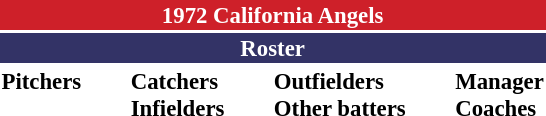<table class="toccolours" style="font-size: 95%;">
<tr>
<th colspan="10" style="background-color: #CE2029; color: white; text-align: center;">1972 California Angels</th>
</tr>
<tr>
<td colspan="10" style="background-color: #333366; color: white; text-align: center;"><strong>Roster</strong></td>
</tr>
<tr>
<td valign="top"><strong>Pitchers</strong><br>














</td>
<td width="25px"></td>
<td valign="top"><strong>Catchers</strong><br>




<strong>Infielders</strong>







</td>
<td width="25px"></td>
<td valign="top"><strong>Outfielders</strong><br>








<strong>Other batters</strong>

</td>
<td width="25px"></td>
<td valign="top"><strong>Manager</strong><br>
<strong>Coaches</strong>



</td>
</tr>
</table>
